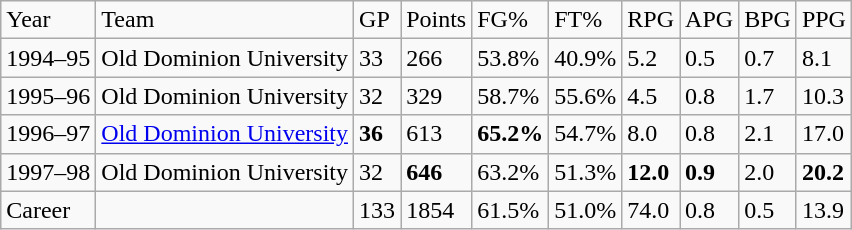<table class="wikitable">
<tr>
<td>Year</td>
<td>Team</td>
<td>GP</td>
<td>Points</td>
<td>FG%</td>
<td>FT%</td>
<td>RPG</td>
<td>APG</td>
<td>BPG</td>
<td>PPG</td>
</tr>
<tr>
<td>1994–95</td>
<td>Old Dominion University</td>
<td>33</td>
<td>266</td>
<td>53.8%</td>
<td>40.9%</td>
<td>5.2</td>
<td>0.5</td>
<td>0.7</td>
<td>8.1</td>
</tr>
<tr>
<td>1995–96</td>
<td>Old Dominion University</td>
<td>32</td>
<td>329</td>
<td>58.7%</td>
<td>55.6%</td>
<td>4.5</td>
<td>0.8</td>
<td>1.7</td>
<td>10.3</td>
</tr>
<tr>
<td>1996–97</td>
<td><a href='#'>Old Dominion University</a></td>
<td><strong>36</strong></td>
<td>613</td>
<td><strong>65.2%</strong></td>
<td>54.7%</td>
<td>8.0</td>
<td>0.8</td>
<td>2.1</td>
<td>17.0</td>
</tr>
<tr>
<td>1997–98</td>
<td>Old Dominion University</td>
<td>32</td>
<td><strong>646</strong></td>
<td>63.2%</td>
<td>51.3%</td>
<td><strong>12.0</strong></td>
<td><strong>0.9</strong></td>
<td>2.0</td>
<td><strong>20.2</strong></td>
</tr>
<tr>
<td>Career</td>
<td></td>
<td>133</td>
<td>1854</td>
<td>61.5%</td>
<td>51.0%</td>
<td>74.0</td>
<td>0.8</td>
<td>0.5</td>
<td>13.9</td>
</tr>
</table>
